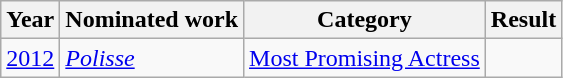<table class="wikitable sortable">
<tr>
<th>Year</th>
<th>Nominated work</th>
<th>Category</th>
<th>Result</th>
</tr>
<tr>
<td><a href='#'>2012</a></td>
<td><em><a href='#'>Polisse</a></em></td>
<td><a href='#'>Most Promising Actress</a></td>
<td></td>
</tr>
</table>
